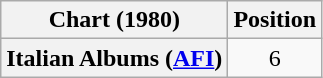<table class="wikitable sortable plainrowheaders" style="text-align:center">
<tr>
<th>Chart (1980)</th>
<th>Position</th>
</tr>
<tr>
<th scope="row">Italian Albums (<a href='#'>AFI</a>)</th>
<td>6</td>
</tr>
</table>
